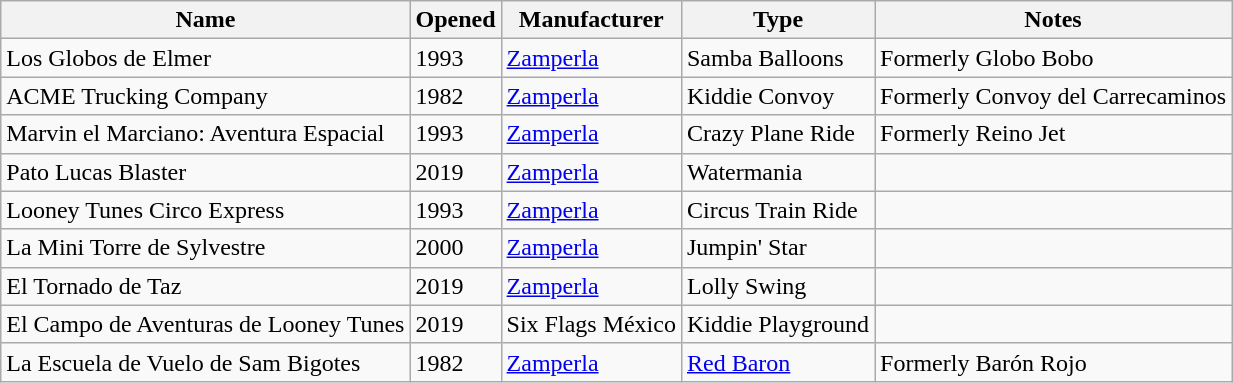<table class="wikitable sortable">
<tr>
<th>Name</th>
<th>Opened</th>
<th>Manufacturer</th>
<th>Type</th>
<th>Notes</th>
</tr>
<tr>
<td>Los Globos de Elmer</td>
<td>1993</td>
<td><a href='#'>Zamperla</a></td>
<td>Samba Balloons</td>
<td>Formerly Globo Bobo</td>
</tr>
<tr>
<td>ACME Trucking Company</td>
<td>1982</td>
<td><a href='#'>Zamperla</a></td>
<td>Kiddie Convoy</td>
<td>Formerly Convoy del Carrecaminos</td>
</tr>
<tr>
<td>Marvin el Marciano: Aventura Espacial</td>
<td>1993</td>
<td><a href='#'>Zamperla</a></td>
<td>Crazy Plane Ride</td>
<td>Formerly Reino Jet</td>
</tr>
<tr>
<td>Pato Lucas Blaster</td>
<td>2019</td>
<td><a href='#'>Zamperla</a></td>
<td>Watermania</td>
<td></td>
</tr>
<tr>
<td>Looney Tunes Circo Express</td>
<td>1993</td>
<td><a href='#'>Zamperla</a></td>
<td>Circus Train Ride</td>
<td></td>
</tr>
<tr>
<td>La Mini Torre de Sylvestre</td>
<td>2000</td>
<td><a href='#'>Zamperla</a></td>
<td>Jumpin' Star</td>
<td></td>
</tr>
<tr>
<td>El Tornado de Taz</td>
<td>2019</td>
<td><a href='#'>Zamperla</a></td>
<td>Lolly Swing</td>
<td></td>
</tr>
<tr>
<td>El Campo de Aventuras de Looney Tunes</td>
<td>2019</td>
<td>Six Flags México</td>
<td>Kiddie Playground</td>
<td></td>
</tr>
<tr>
<td>La Escuela de Vuelo de Sam Bigotes</td>
<td>1982</td>
<td><a href='#'>Zamperla</a></td>
<td><a href='#'>Red Baron</a></td>
<td>Formerly Barón Rojo</td>
</tr>
</table>
